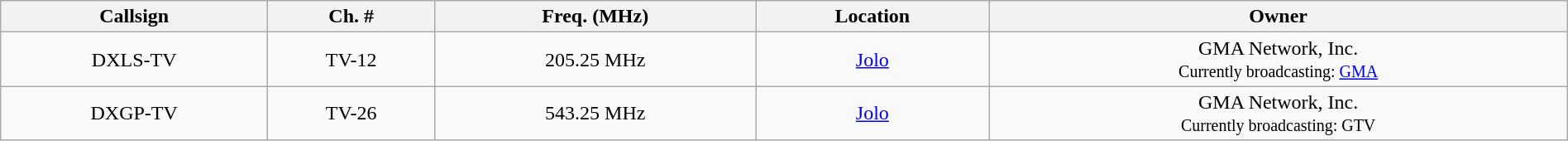<table class="wikitable" style="width:100%; text-align:center;">
<tr>
<th>Callsign</th>
<th>Ch. #</th>
<th>Freq. (MHz)</th>
<th>Location</th>
<th>Owner</th>
</tr>
<tr>
<td>DXLS-TV</td>
<td>TV-12</td>
<td>205.25 MHz</td>
<td><a href='#'>Jolo</a></td>
<td>GMA Network, Inc.<br><small>Currently broadcasting: <a href='#'>GMA</a></small></td>
</tr>
<tr>
<td>DXGP-TV</td>
<td>TV-26</td>
<td>543.25 MHz</td>
<td><a href='#'>Jolo</a></td>
<td>GMA Network, Inc.<br><small>Currently broadcasting: GTV</small></td>
</tr>
</table>
